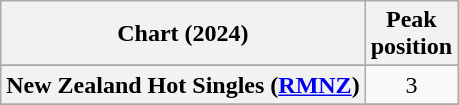<table class="wikitable sortable plainrowheaders" style="text-align:center">
<tr>
<th scope="col">Chart (2024)</th>
<th scope="col">Peak<br>position</th>
</tr>
<tr>
</tr>
<tr>
<th scope="row">New Zealand Hot Singles (<a href='#'>RMNZ</a>)</th>
<td>3</td>
</tr>
<tr>
</tr>
<tr>
</tr>
<tr>
</tr>
<tr>
</tr>
</table>
